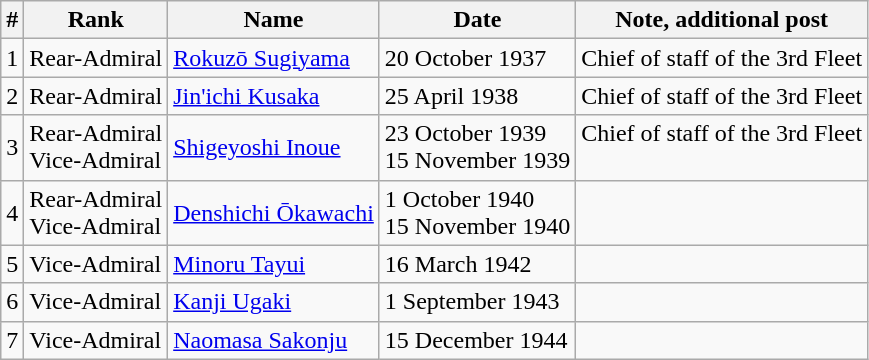<table class=wikitable>
<tr>
<th>#</th>
<th>Rank</th>
<th>Name</th>
<th>Date</th>
<th>Note, additional post</th>
</tr>
<tr>
<td>1</td>
<td>Rear-Admiral</td>
<td><a href='#'>Rokuzō Sugiyama</a></td>
<td>20 October 1937</td>
<td>Chief of staff of the 3rd Fleet</td>
</tr>
<tr>
<td>2</td>
<td>Rear-Admiral</td>
<td><a href='#'>Jin'ichi Kusaka</a></td>
<td>25 April 1938</td>
<td>Chief of staff of the 3rd Fleet</td>
</tr>
<tr>
<td>3</td>
<td>Rear-Admiral<br>Vice-Admiral</td>
<td><a href='#'>Shigeyoshi Inoue</a></td>
<td>23 October 1939<br>15 November 1939</td>
<td>Chief of staff of the 3rd Fleet<br><br></td>
</tr>
<tr>
<td>4</td>
<td>Rear-Admiral<br>Vice-Admiral</td>
<td><a href='#'>Denshichi Ōkawachi</a></td>
<td>1 October 1940<br>15 November 1940</td>
<td></td>
</tr>
<tr>
<td>5</td>
<td>Vice-Admiral</td>
<td><a href='#'>Minoru Tayui</a></td>
<td>16 March 1942</td>
<td></td>
</tr>
<tr>
<td>6</td>
<td>Vice-Admiral</td>
<td><a href='#'>Kanji Ugaki</a></td>
<td>1 September 1943</td>
<td></td>
</tr>
<tr>
<td>7</td>
<td>Vice-Admiral</td>
<td><a href='#'>Naomasa Sakonju</a></td>
<td>15 December 1944</td>
<td></td>
</tr>
</table>
